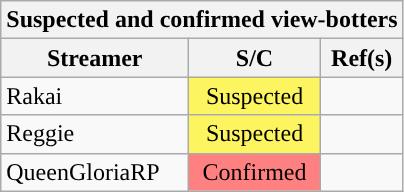<table class=wikitable>
<tr>
<th colspan="8">Suspected and confirmed view-botters</th>
</tr>
<tr>
<th scope="col">Streamer</th>
<th scope="col">S/C</th>
<th scope="col">Ref(s)</th>
</tr>
<tr>
<td>Rakai</td>
<td style="text-align:center; background:#FCF55F;">Suspected</td>
<td style="text-align:center;"></td>
</tr>
<tr>
<td>Reggie</td>
<td style="text-align:center; background:#FCF55F;">Suspected</td>
<td style="text-align:center;"></td>
</tr>
<tr>
<td>QueenGloriaRP</td>
<td style="text-align:center; background:#FF8080;">Confirmed</td>
<td style="text-align:center;"></td>
</tr>
</table>
